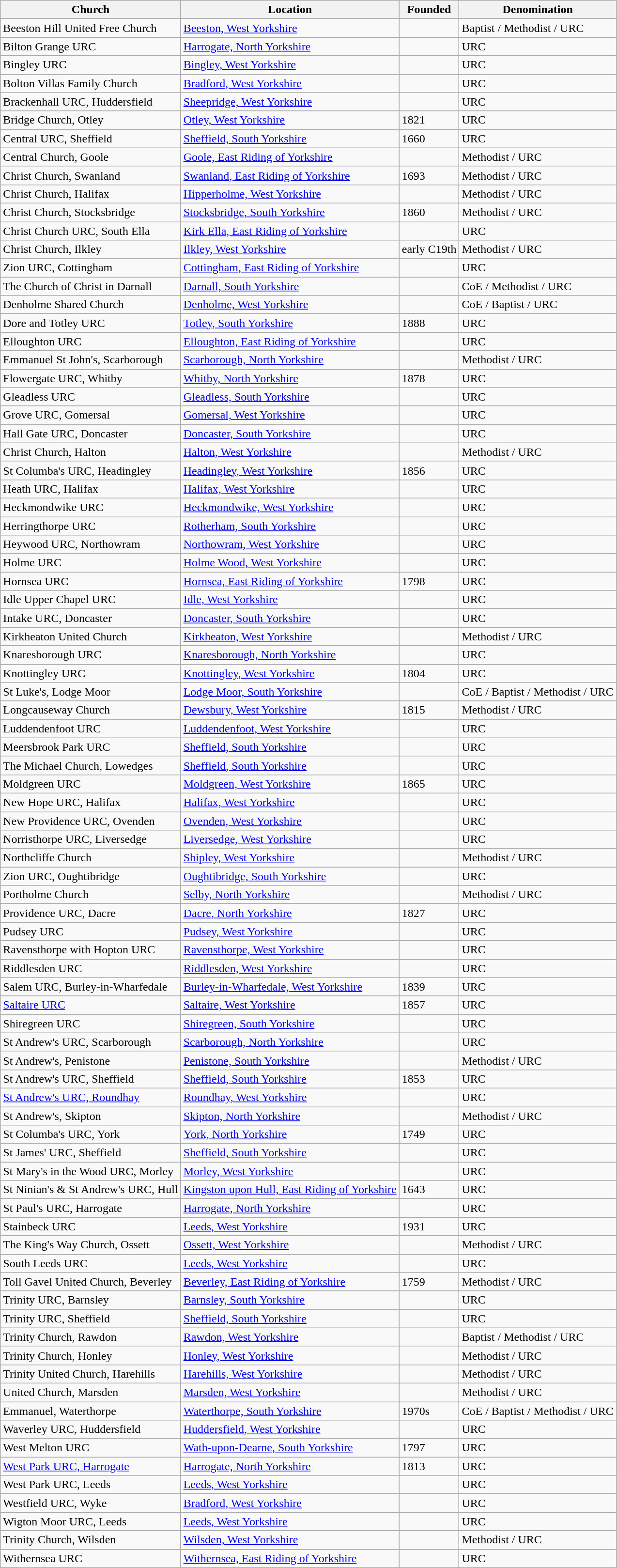<table class="wikitable sortable">
<tr>
<th>Church</th>
<th>Location</th>
<th>Founded</th>
<th>Denomination</th>
</tr>
<tr>
<td>Beeston Hill United Free Church</td>
<td><a href='#'>Beeston, West Yorkshire</a></td>
<td></td>
<td>Baptist / Methodist / URC</td>
</tr>
<tr>
<td>Bilton Grange URC</td>
<td><a href='#'>Harrogate, North Yorkshire</a></td>
<td></td>
<td>URC</td>
</tr>
<tr>
<td>Bingley URC</td>
<td><a href='#'>Bingley, West Yorkshire</a></td>
<td></td>
<td>URC</td>
</tr>
<tr>
<td>Bolton Villas Family Church</td>
<td><a href='#'>Bradford, West Yorkshire</a></td>
<td></td>
<td>URC</td>
</tr>
<tr>
<td>Brackenhall URC, Huddersfield</td>
<td><a href='#'>Sheepridge, West Yorkshire</a></td>
<td></td>
<td>URC</td>
</tr>
<tr>
<td>Bridge Church, Otley</td>
<td><a href='#'>Otley, West Yorkshire</a></td>
<td>1821</td>
<td>URC</td>
</tr>
<tr>
<td>Central URC, Sheffield</td>
<td><a href='#'>Sheffield, South Yorkshire</a></td>
<td>1660</td>
<td>URC</td>
</tr>
<tr>
<td>Central Church, Goole</td>
<td><a href='#'>Goole, East Riding of Yorkshire</a></td>
<td></td>
<td>Methodist / URC</td>
</tr>
<tr>
<td>Christ Church, Swanland</td>
<td><a href='#'>Swanland, East Riding of Yorkshire</a></td>
<td>1693</td>
<td>Methodist / URC</td>
</tr>
<tr>
<td>Christ Church, Halifax</td>
<td><a href='#'>Hipperholme, West Yorkshire</a></td>
<td></td>
<td>Methodist / URC</td>
</tr>
<tr>
<td>Christ Church, Stocksbridge</td>
<td><a href='#'>Stocksbridge, South Yorkshire</a></td>
<td>1860</td>
<td>Methodist / URC</td>
</tr>
<tr>
<td>Christ Church URC, South Ella</td>
<td><a href='#'>Kirk Ella, East Riding of Yorkshire</a></td>
<td></td>
<td>URC</td>
</tr>
<tr>
<td>Christ Church, Ilkley</td>
<td><a href='#'>Ilkley, West Yorkshire</a></td>
<td>early C19th</td>
<td>Methodist / URC</td>
</tr>
<tr>
<td>Zion URC, Cottingham</td>
<td><a href='#'>Cottingham, East Riding of Yorkshire</a></td>
<td></td>
<td>URC</td>
</tr>
<tr>
<td>The Church of Christ in Darnall</td>
<td><a href='#'>Darnall, South Yorkshire</a></td>
<td></td>
<td>CoE / Methodist / URC</td>
</tr>
<tr>
<td>Denholme Shared Church</td>
<td><a href='#'>Denholme, West Yorkshire</a></td>
<td></td>
<td>CoE / Baptist / URC</td>
</tr>
<tr>
<td>Dore and Totley URC</td>
<td><a href='#'>Totley, South Yorkshire</a></td>
<td>1888</td>
<td>URC</td>
</tr>
<tr>
<td>Elloughton URC</td>
<td><a href='#'>Elloughton, East Riding of Yorkshire</a></td>
<td></td>
<td>URC</td>
</tr>
<tr>
<td>Emmanuel St John's, Scarborough</td>
<td><a href='#'>Scarborough, North Yorkshire</a></td>
<td></td>
<td>Methodist / URC</td>
</tr>
<tr>
<td>Flowergate URC, Whitby</td>
<td><a href='#'>Whitby, North Yorkshire</a></td>
<td>1878</td>
<td>URC</td>
</tr>
<tr>
<td>Gleadless URC</td>
<td><a href='#'>Gleadless, South Yorkshire</a></td>
<td></td>
<td>URC</td>
</tr>
<tr>
<td>Grove URC, Gomersal</td>
<td><a href='#'>Gomersal, West Yorkshire</a></td>
<td></td>
<td>URC</td>
</tr>
<tr>
<td>Hall Gate URC, Doncaster</td>
<td><a href='#'>Doncaster, South Yorkshire</a></td>
<td></td>
<td>URC</td>
</tr>
<tr>
<td>Christ Church, Halton</td>
<td><a href='#'>Halton, West Yorkshire</a></td>
<td></td>
<td>Methodist / URC</td>
</tr>
<tr>
<td>St Columba's URC, Headingley</td>
<td><a href='#'>Headingley, West Yorkshire</a></td>
<td>1856</td>
<td>URC</td>
</tr>
<tr>
<td>Heath URC, Halifax</td>
<td><a href='#'>Halifax, West Yorkshire</a></td>
<td></td>
<td>URC</td>
</tr>
<tr>
<td>Heckmondwike URC</td>
<td><a href='#'>Heckmondwike, West Yorkshire</a></td>
<td></td>
<td>URC</td>
</tr>
<tr>
<td>Herringthorpe URC</td>
<td><a href='#'>Rotherham, South Yorkshire</a></td>
<td></td>
<td>URC</td>
</tr>
<tr>
<td>Heywood URC, Northowram</td>
<td><a href='#'>Northowram, West Yorkshire</a></td>
<td></td>
<td>URC</td>
</tr>
<tr>
<td>Holme URC</td>
<td><a href='#'>Holme Wood, West Yorkshire</a></td>
<td></td>
<td>URC</td>
</tr>
<tr>
<td>Hornsea URC</td>
<td><a href='#'>Hornsea, East Riding of Yorkshire</a></td>
<td>1798</td>
<td>URC</td>
</tr>
<tr>
<td>Idle Upper Chapel URC</td>
<td><a href='#'>Idle, West Yorkshire</a></td>
<td></td>
<td>URC</td>
</tr>
<tr>
<td>Intake URC, Doncaster</td>
<td><a href='#'>Doncaster, South Yorkshire</a></td>
<td></td>
<td>URC</td>
</tr>
<tr>
<td>Kirkheaton United Church</td>
<td><a href='#'>Kirkheaton, West Yorkshire</a></td>
<td></td>
<td>Methodist / URC</td>
</tr>
<tr>
<td>Knaresborough URC</td>
<td><a href='#'>Knaresborough, North Yorkshire</a></td>
<td></td>
<td>URC</td>
</tr>
<tr>
<td>Knottingley URC</td>
<td><a href='#'>Knottingley, West Yorkshire</a></td>
<td>1804</td>
<td>URC</td>
</tr>
<tr>
<td>St Luke's, Lodge Moor</td>
<td><a href='#'>Lodge Moor, South Yorkshire</a></td>
<td></td>
<td>CoE / Baptist / Methodist / URC</td>
</tr>
<tr>
<td>Longcauseway Church</td>
<td><a href='#'>Dewsbury, West Yorkshire</a></td>
<td>1815</td>
<td>Methodist / URC</td>
</tr>
<tr>
<td>Luddendenfoot URC</td>
<td><a href='#'>Luddendenfoot, West Yorkshire</a></td>
<td></td>
<td>URC</td>
</tr>
<tr>
<td>Meersbrook Park URC</td>
<td><a href='#'>Sheffield, South Yorkshire</a></td>
<td></td>
<td>URC</td>
</tr>
<tr>
<td>The Michael Church, Lowedges</td>
<td><a href='#'>Sheffield, South Yorkshire</a></td>
<td></td>
<td>URC</td>
</tr>
<tr>
<td>Moldgreen URC</td>
<td><a href='#'>Moldgreen, West Yorkshire</a></td>
<td>1865</td>
<td>URC</td>
</tr>
<tr>
<td>New Hope URC, Halifax</td>
<td><a href='#'>Halifax, West Yorkshire</a></td>
<td></td>
<td>URC</td>
</tr>
<tr>
<td>New Providence URC, Ovenden</td>
<td><a href='#'>Ovenden, West Yorkshire</a></td>
<td></td>
<td>URC</td>
</tr>
<tr>
<td>Norristhorpe URC, Liversedge</td>
<td><a href='#'>Liversedge, West Yorkshire</a></td>
<td></td>
<td>URC</td>
</tr>
<tr>
<td>Northcliffe Church</td>
<td><a href='#'>Shipley, West Yorkshire</a></td>
<td></td>
<td>Methodist / URC</td>
</tr>
<tr>
<td>Zion URC, Oughtibridge</td>
<td><a href='#'>Oughtibridge, South Yorkshire</a></td>
<td></td>
<td>URC</td>
</tr>
<tr>
<td>Portholme Church</td>
<td><a href='#'>Selby, North Yorkshire</a></td>
<td></td>
<td>Methodist / URC</td>
</tr>
<tr>
<td>Providence URC, Dacre</td>
<td><a href='#'>Dacre, North Yorkshire</a></td>
<td>1827</td>
<td>URC</td>
</tr>
<tr>
<td>Pudsey URC</td>
<td><a href='#'>Pudsey, West Yorkshire</a></td>
<td></td>
<td>URC</td>
</tr>
<tr>
<td>Ravensthorpe with Hopton URC</td>
<td><a href='#'>Ravensthorpe, West Yorkshire</a></td>
<td></td>
<td>URC</td>
</tr>
<tr>
<td>Riddlesden URC</td>
<td><a href='#'>Riddlesden, West Yorkshire</a></td>
<td></td>
<td>URC</td>
</tr>
<tr>
<td>Salem URC, Burley-in-Wharfedale</td>
<td><a href='#'>Burley-in-Wharfedale, West Yorkshire</a></td>
<td>1839</td>
<td>URC</td>
</tr>
<tr>
<td><a href='#'>Saltaire URC</a></td>
<td><a href='#'>Saltaire, West Yorkshire</a></td>
<td>1857</td>
<td>URC</td>
</tr>
<tr>
<td>Shiregreen URC</td>
<td><a href='#'>Shiregreen, South Yorkshire</a></td>
<td></td>
<td>URC</td>
</tr>
<tr>
<td>St Andrew's URC, Scarborough</td>
<td><a href='#'>Scarborough, North Yorkshire</a></td>
<td></td>
<td>URC</td>
</tr>
<tr>
<td>St Andrew's, Penistone</td>
<td><a href='#'>Penistone, South Yorkshire</a></td>
<td></td>
<td>Methodist / URC</td>
</tr>
<tr>
<td>St Andrew's URC, Sheffield</td>
<td><a href='#'>Sheffield, South Yorkshire</a></td>
<td>1853</td>
<td>URC</td>
</tr>
<tr>
<td><a href='#'>St Andrew's URC, Roundhay</a></td>
<td><a href='#'>Roundhay, West Yorkshire</a></td>
<td></td>
<td>URC</td>
</tr>
<tr>
<td>St Andrew's, Skipton</td>
<td><a href='#'>Skipton, North Yorkshire</a></td>
<td></td>
<td>Methodist / URC</td>
</tr>
<tr>
<td>St Columba's URC, York</td>
<td><a href='#'>York, North Yorkshire</a></td>
<td>1749</td>
<td>URC</td>
</tr>
<tr>
<td>St James' URC, Sheffield</td>
<td><a href='#'>Sheffield, South Yorkshire</a></td>
<td></td>
<td>URC</td>
</tr>
<tr>
<td>St Mary's in the Wood URC, Morley</td>
<td><a href='#'>Morley, West Yorkshire</a></td>
<td></td>
<td>URC</td>
</tr>
<tr>
<td>St Ninian's & St Andrew's URC, Hull</td>
<td><a href='#'>Kingston upon Hull, East Riding of Yorkshire</a></td>
<td>1643</td>
<td>URC</td>
</tr>
<tr>
<td>St Paul's URC, Harrogate</td>
<td><a href='#'>Harrogate, North Yorkshire</a></td>
<td></td>
<td>URC</td>
</tr>
<tr>
<td>Stainbeck URC</td>
<td><a href='#'>Leeds, West Yorkshire</a></td>
<td>1931</td>
<td>URC</td>
</tr>
<tr>
<td>The King's Way Church, Ossett</td>
<td><a href='#'>Ossett, West Yorkshire</a></td>
<td></td>
<td>Methodist / URC</td>
</tr>
<tr>
<td>South Leeds URC</td>
<td><a href='#'>Leeds, West Yorkshire</a></td>
<td></td>
<td>URC</td>
</tr>
<tr>
<td>Toll Gavel United Church, Beverley</td>
<td><a href='#'>Beverley, East Riding of Yorkshire</a></td>
<td>1759</td>
<td>Methodist / URC</td>
</tr>
<tr>
<td>Trinity URC, Barnsley</td>
<td><a href='#'>Barnsley, South Yorkshire</a></td>
<td></td>
<td>URC</td>
</tr>
<tr>
<td>Trinity URC, Sheffield</td>
<td><a href='#'>Sheffield, South Yorkshire</a></td>
<td></td>
<td>URC</td>
</tr>
<tr>
<td>Trinity Church, Rawdon</td>
<td><a href='#'>Rawdon, West Yorkshire</a></td>
<td></td>
<td>Baptist / Methodist / URC</td>
</tr>
<tr>
<td>Trinity Church, Honley</td>
<td><a href='#'>Honley, West Yorkshire</a></td>
<td></td>
<td>Methodist / URC</td>
</tr>
<tr>
<td>Trinity United Church, Harehills</td>
<td><a href='#'>Harehills, West Yorkshire</a></td>
<td></td>
<td>Methodist / URC</td>
</tr>
<tr>
<td>United Church, Marsden</td>
<td><a href='#'>Marsden, West Yorkshire</a></td>
<td></td>
<td>Methodist / URC</td>
</tr>
<tr>
<td>Emmanuel, Waterthorpe</td>
<td><a href='#'>Waterthorpe, South Yorkshire</a></td>
<td>1970s</td>
<td>CoE / Baptist / Methodist / URC</td>
</tr>
<tr>
<td>Waverley URC, Huddersfield</td>
<td><a href='#'>Huddersfield, West Yorkshire</a></td>
<td></td>
<td>URC</td>
</tr>
<tr>
<td>West Melton URC</td>
<td><a href='#'>Wath-upon-Dearne, South Yorkshire</a></td>
<td>1797</td>
<td>URC</td>
</tr>
<tr>
<td><a href='#'>West Park URC, Harrogate</a></td>
<td><a href='#'>Harrogate, North Yorkshire</a></td>
<td>1813</td>
<td>URC</td>
</tr>
<tr>
<td>West Park URC, Leeds</td>
<td><a href='#'>Leeds, West Yorkshire</a></td>
<td></td>
<td>URC</td>
</tr>
<tr>
<td>Westfield URC, Wyke</td>
<td><a href='#'>Bradford, West Yorkshire</a></td>
<td></td>
<td>URC</td>
</tr>
<tr>
<td>Wigton Moor URC, Leeds</td>
<td><a href='#'>Leeds, West Yorkshire</a></td>
<td></td>
<td>URC</td>
</tr>
<tr>
<td>Trinity Church, Wilsden</td>
<td><a href='#'>Wilsden, West Yorkshire</a></td>
<td></td>
<td>Methodist / URC</td>
</tr>
<tr>
<td>Withernsea URC</td>
<td><a href='#'>Withernsea, East Riding of Yorkshire</a></td>
<td></td>
<td>URC</td>
</tr>
</table>
